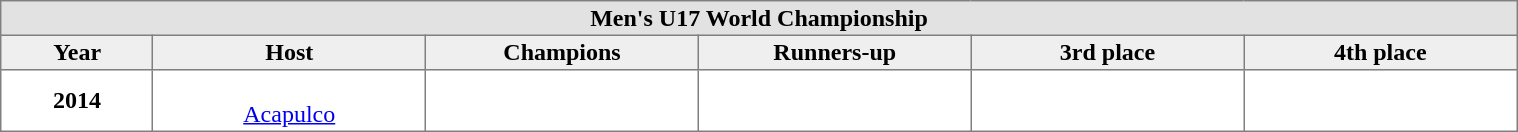<table class="toccolours" border="1" cellpadding="2" style="border-collapse: collapse; text-align: center; width: 80%; margin: 0 auto;">
<tr style= "background: #e2e2e2;">
<th colspan=6 width=100%>Men's U17 World Championship</th>
</tr>
<tr style="background: #efefef;">
<th width=10%>Year</th>
<th width=18%>Host</th>
<th width=18%>Champions</th>
<th width=18%>Runners-up</th>
<th width=18%>3rd place</th>
<th width=18%>4th place</th>
</tr>
<tr>
<td><strong>2014</strong></td>
<td><br><a href='#'>Acapulco</a></td>
<td><strong></strong></td>
<td></td>
<td></td>
<td></td>
</tr>
</table>
